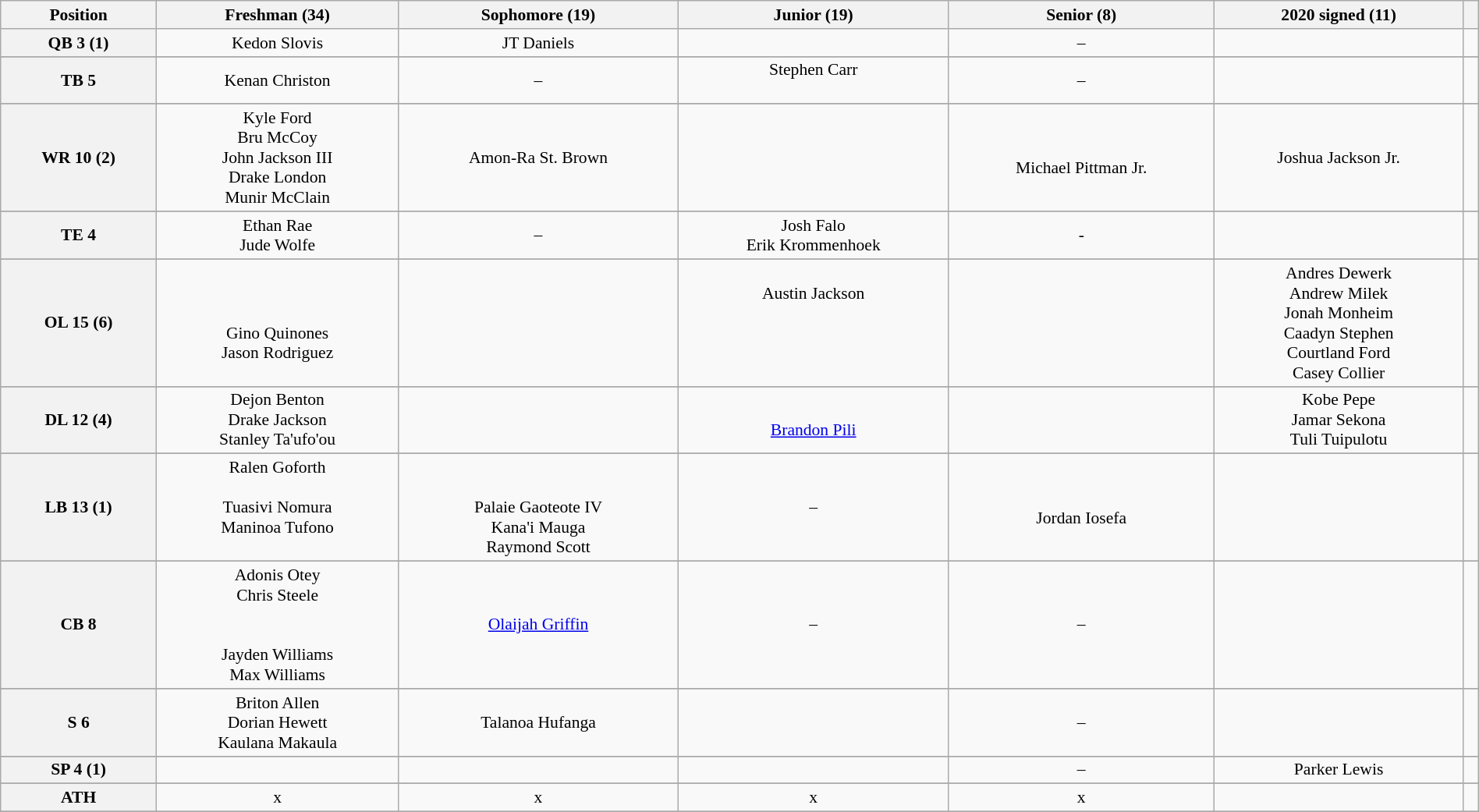<table class="wikitable collapsible collapsed" style="font-size:90%;" width=100%>
<tr>
<th>Position</th>
<th>Freshman (34)</th>
<th>Sophomore (19)</th>
<th>Junior (19)</th>
<th>Senior (8)</th>
<th> 2020 signed (11)</th>
<th></th>
</tr>
<tr align="center">
<th>QB 3 (1)</th>
<td>Kedon Slovis</td>
<td>JT Daniels</td>
<td></td>
<td>–</td>
<td></td>
<td></td>
</tr>
<tr>
</tr>
<tr align="center">
<th>TB 5</th>
<td>Kenan Christon <br> </td>
<td>–</td>
<td>Stephen Carr <br>  <br> </td>
<td>–</td>
<td></td>
<td></td>
</tr>
<tr>
</tr>
<tr align="center">
<th>WR 10 (2)</th>
<td>Kyle Ford <br> Bru McCoy <br> John Jackson III <br> Drake London <br> Munir McClain</td>
<td>Amon-Ra St. Brown</td>
<td> <br> </td>
<td> <br> Michael Pittman Jr.</td>
<td>Joshua Jackson Jr.</td>
<td></td>
</tr>
<tr>
</tr>
<tr align="center">
<th>TE 4</th>
<td>Ethan Rae <br> Jude Wolfe</td>
<td>–</td>
<td>Josh Falo <br> Erik Krommenhoek</td>
<td>-</td>
<td></td>
<td></td>
</tr>
<tr>
</tr>
<tr align="center">
<th>OL 15 (6)</th>
<td> <br>  <br> Gino Quinones <br> Jason Rodriguez</td>
<td> <br>  <br> </td>
<td>Austin Jackson <br>  <br>  <br>  <br> </td>
<td> <br>  <br> </td>
<td>Andres Dewerk <br> Andrew Milek <br> Jonah Monheim <br> Caadyn Stephen <br> Courtland Ford <br> Casey Collier <br></td>
<td></td>
</tr>
<tr>
</tr>
<tr align="center">
<th>DL 12 (4)</th>
<td>Dejon Benton <br> Drake Jackson <br> Stanley Ta'ufo'ou <br> </td>
<td> <br>  <br>  <br> </td>
<td> <br> <a href='#'>Brandon Pili</a> <br> </td>
<td></td>
<td>Kobe Pepe <br> Jamar Sekona <br> Tuli Tuipulotu</td>
<td></td>
</tr>
<tr>
</tr>
<tr align="center">
<th>LB 13 (1)</th>
<td>Ralen Goforth <br>  <br> Tuasivi Nomura <br> Maninoa Tufono <br>  <br> </td>
<td> <br>  <br> Palaie Gaoteote IV <br> Kana'i Mauga <br> Raymond Scott</td>
<td>–</td>
<td> <br> Jordan Iosefa</td>
<td></td>
<td></td>
</tr>
<tr>
</tr>
<tr align="center">
<th>CB 8</th>
<td>Adonis Otey <br> Chris Steele <br>  <br>  <br> Jayden Williams <br> Max Williams</td>
<td><a href='#'>Olaijah Griffin</a> <br> </td>
<td>–</td>
<td>–</td>
<td></td>
<td></td>
</tr>
<tr>
</tr>
<tr align="center">
<th>S 6</th>
<td>Briton Allen <br> Dorian Hewett <br> Kaulana Makaula</td>
<td>Talanoa Hufanga <br> </td>
<td></td>
<td>–</td>
<td></td>
<td></td>
</tr>
<tr>
</tr>
<tr align="center">
<th>SP 4 (1)</th>
<td></td>
<td></td>
<td> <br> </td>
<td>–</td>
<td>Parker Lewis</td>
<td></td>
</tr>
<tr>
</tr>
<tr align="center">
<th>ATH </th>
<td>x</td>
<td>x</td>
<td>x</td>
<td>x</td>
<td></td>
<td></td>
</tr>
<tr>
</tr>
</table>
